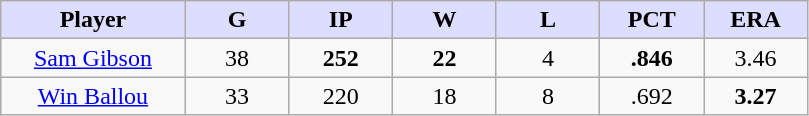<table class="wikitable sortable">
<tr>
<th style="background:#ddf; width:16%;">Player</th>
<th style="background:#ddf; width:9%;">G</th>
<th style="background:#ddf; width:9%;">IP</th>
<th style="background:#ddf; width:9%;">W</th>
<th style="background:#ddf; width:9%;">L</th>
<th style="background:#ddf; width:9%;">PCT</th>
<th style="background:#ddf; width:9%;">ERA</th>
</tr>
<tr style="text-align:center;">
<td><a href='#'>Sam Gibson</a></td>
<td>38</td>
<td><strong>252</strong></td>
<td><strong>22</strong></td>
<td>4</td>
<td><strong>.846</strong></td>
<td>3.46</td>
</tr>
<tr style="text-align:center;">
<td><a href='#'>Win Ballou</a></td>
<td>33</td>
<td>220</td>
<td>18</td>
<td>8</td>
<td>.692</td>
<td><strong>3.27</strong></td>
</tr>
</table>
